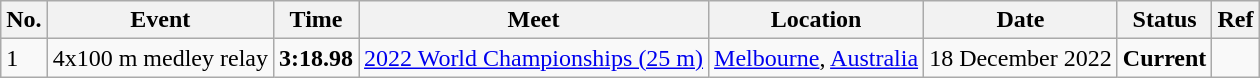<table class="wikitable sortable">
<tr>
<th>No.</th>
<th>Event</th>
<th>Time</th>
<th>Meet</th>
<th>Location</th>
<th>Date</th>
<th>Status</th>
<th>Ref</th>
</tr>
<tr>
<td>1</td>
<td>4x100 m medley relay</td>
<td align="center"><strong>3:18.98</strong></td>
<td><a href='#'>2022 World Championships (25 m)</a></td>
<td><a href='#'>Melbourne</a>, <a href='#'>Australia</a></td>
<td align="center">18 December 2022</td>
<td align="center"><strong>Current</strong></td>
<td align="center"></td>
</tr>
</table>
